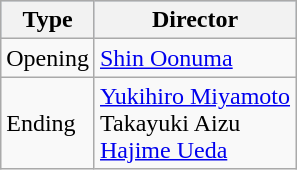<table class="wikitable">
<tr style="background:#b0c4de; text-align:center;">
<th>Type</th>
<th>Director</th>
</tr>
<tr>
<td>Opening</td>
<td><a href='#'>Shin Oonuma</a></td>
</tr>
<tr>
<td>Ending</td>
<td><a href='#'>Yukihiro Miyamoto</a><br>Takayuki Aizu<br><a href='#'>Hajime Ueda</a></td>
</tr>
</table>
